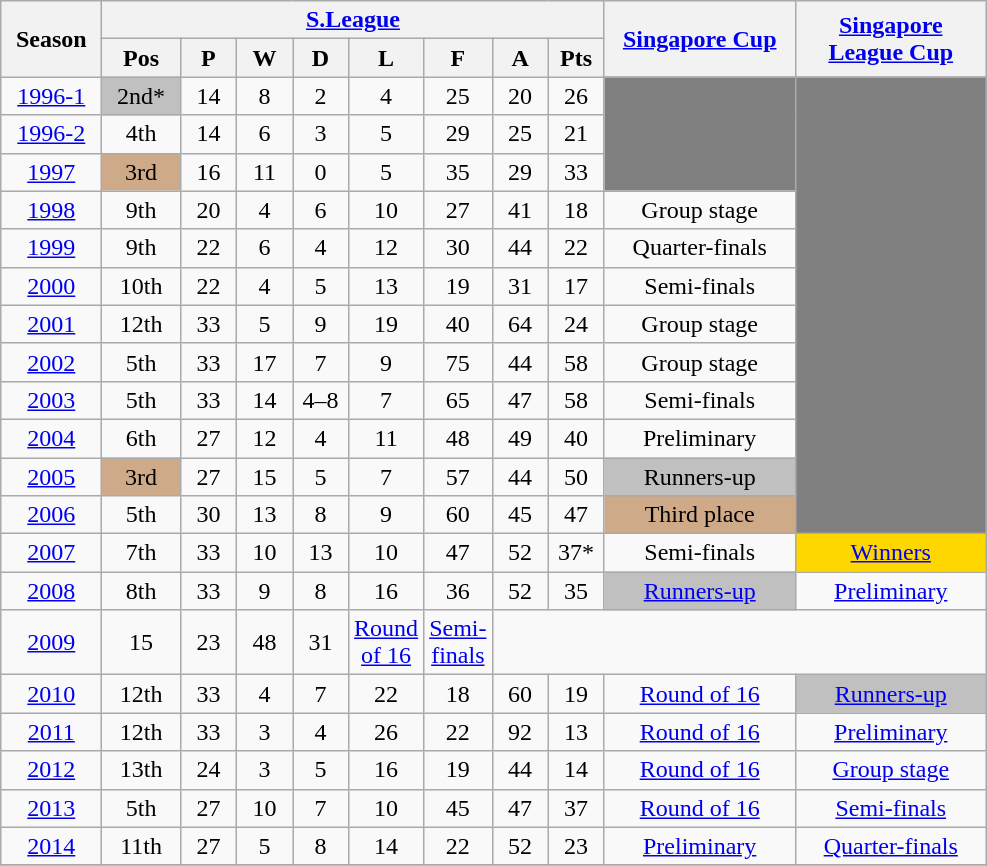<table class="wikitable" style="text-align: center">
<tr>
<th rowspan="2" width="60" scope="col">Season</th>
<th colspan="8"><a href='#'>S.League</a></th>
<th rowspan="2" width="120" scope="col"><a href='#'>Singapore Cup</a></th>
<th rowspan="2" width="120" scope="col"><a href='#'>Singapore League Cup</a></th>
</tr>
<tr>
<th width="45" scope="col">Pos</th>
<th width="30" scope="col">P</th>
<th width="30" scope="col">W</th>
<th width="30" scope="col">D</th>
<th width="30" scope="col">L</th>
<th width="30" scope="col">F</th>
<th width="30" scope="col">A</th>
<th width="30" scope="col">Pts</th>
</tr>
<tr>
<td><a href='#'>1996-1</a></td>
<td bgcolor="silver">2nd*</td>
<td>14</td>
<td>8</td>
<td>2</td>
<td>4</td>
<td>25</td>
<td>20</td>
<td>26</td>
<td rowspan="3" bgcolor="grey"></td>
<td rowspan="12" bgcolor="grey"></td>
</tr>
<tr>
<td><a href='#'>1996-2</a></td>
<td>4th</td>
<td>14</td>
<td>6</td>
<td>3</td>
<td>5</td>
<td>29</td>
<td>25</td>
<td>21</td>
</tr>
<tr>
<td><a href='#'>1997</a></td>
<td style="background:#cfaa88;">3rd</td>
<td>16</td>
<td>11</td>
<td>0</td>
<td>5</td>
<td>35</td>
<td>29</td>
<td>33</td>
</tr>
<tr>
<td><a href='#'>1998</a></td>
<td>9th</td>
<td>20</td>
<td>4</td>
<td>6</td>
<td>10</td>
<td>27</td>
<td>41</td>
<td>18</td>
<td>Group stage</td>
</tr>
<tr>
<td><a href='#'>1999</a></td>
<td>9th</td>
<td>22</td>
<td>6</td>
<td>4</td>
<td>12</td>
<td>30</td>
<td>44</td>
<td>22</td>
<td>Quarter-finals</td>
</tr>
<tr>
<td><a href='#'>2000</a></td>
<td>10th</td>
<td>22</td>
<td>4</td>
<td>5</td>
<td>13</td>
<td>19</td>
<td>31</td>
<td>17</td>
<td>Semi-finals</td>
</tr>
<tr>
<td><a href='#'>2001</a></td>
<td>12th</td>
<td>33</td>
<td>5</td>
<td>9</td>
<td>19</td>
<td>40</td>
<td>64</td>
<td>24</td>
<td>Group stage</td>
</tr>
<tr>
<td><a href='#'>2002</a></td>
<td>5th</td>
<td>33</td>
<td>17</td>
<td>7</td>
<td>9</td>
<td>75</td>
<td>44</td>
<td>58</td>
<td>Group stage</td>
</tr>
<tr>
<td><a href='#'>2003</a></td>
<td>5th</td>
<td>33</td>
<td>14</td>
<td>4–8</td>
<td>7</td>
<td>65</td>
<td>47</td>
<td>58</td>
<td>Semi-finals</td>
</tr>
<tr>
<td><a href='#'>2004</a></td>
<td>6th</td>
<td>27</td>
<td>12</td>
<td>4</td>
<td>11</td>
<td>48</td>
<td>49</td>
<td>40</td>
<td>Preliminary</td>
</tr>
<tr>
<td><a href='#'>2005</a></td>
<td style="background:#cfaa88;">3rd</td>
<td>27</td>
<td>15</td>
<td>5</td>
<td>7</td>
<td>57</td>
<td>44</td>
<td>50</td>
<td bgcolor="silver">Runners-up</td>
</tr>
<tr>
<td><a href='#'>2006</a></td>
<td>5th</td>
<td>30</td>
<td>13</td>
<td>8</td>
<td>9</td>
<td>60</td>
<td>45</td>
<td>47</td>
<td style="background:#cfaa88;">Third place</td>
</tr>
<tr>
<td><a href='#'>2007</a></td>
<td>7th</td>
<td>33</td>
<td>10</td>
<td>13</td>
<td>10</td>
<td>47</td>
<td>52</td>
<td>37*</td>
<td>Semi-finals</td>
<td bgcolor="gold"><a href='#'>Winners</a></td>
</tr>
<tr>
<td><a href='#'>2008</a></td>
<td>8th</td>
<td>33</td>
<td>9</td>
<td>8</td>
<td>16</td>
<td>36</td>
<td>52</td>
<td>35</td>
<td bgcolor="silver"><a href='#'>Runners-up</a></td>
<td><a href='#'>Preliminary</a></td>
</tr>
<tr>
<td><a href='#'>2009</a></td>
<td>15</td>
<td>23</td>
<td>48</td>
<td>31</td>
<td><a href='#'>Round of 16</a></td>
<td><a href='#'>Semi-finals</a></td>
</tr>
<tr>
<td><a href='#'>2010</a></td>
<td>12th</td>
<td>33</td>
<td>4</td>
<td>7</td>
<td>22</td>
<td>18</td>
<td>60</td>
<td>19</td>
<td><a href='#'>Round of 16</a></td>
<td bgcolor="silver"><a href='#'>Runners-up</a></td>
</tr>
<tr>
<td><a href='#'>2011</a></td>
<td>12th</td>
<td>33</td>
<td>3</td>
<td>4</td>
<td>26</td>
<td>22</td>
<td>92</td>
<td>13</td>
<td><a href='#'>Round of 16</a></td>
<td><a href='#'>Preliminary</a></td>
</tr>
<tr>
<td><a href='#'>2012</a></td>
<td>13th</td>
<td>24</td>
<td>3</td>
<td>5</td>
<td>16</td>
<td>19</td>
<td>44</td>
<td>14</td>
<td><a href='#'>Round of 16</a></td>
<td><a href='#'>Group stage</a></td>
</tr>
<tr>
<td><a href='#'>2013</a></td>
<td>5th</td>
<td>27</td>
<td>10</td>
<td>7</td>
<td>10</td>
<td>45</td>
<td>47</td>
<td>37</td>
<td><a href='#'>Round of 16</a></td>
<td><a href='#'>Semi-finals</a></td>
</tr>
<tr>
<td><a href='#'>2014</a></td>
<td>11th</td>
<td>27</td>
<td>5</td>
<td>8</td>
<td>14</td>
<td>22</td>
<td>52</td>
<td>23</td>
<td><a href='#'>Preliminary</a></td>
<td><a href='#'>Quarter-finals</a></td>
</tr>
<tr>
</tr>
</table>
